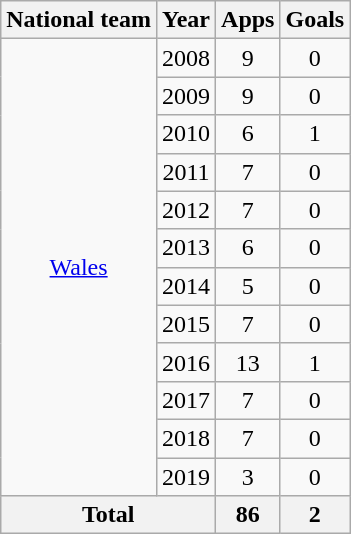<table class="wikitable" style="text-align:center">
<tr>
<th>National team</th>
<th>Year</th>
<th>Apps</th>
<th>Goals</th>
</tr>
<tr>
<td rowspan="12"><a href='#'>Wales</a></td>
<td>2008</td>
<td>9</td>
<td>0</td>
</tr>
<tr>
<td>2009</td>
<td>9</td>
<td>0</td>
</tr>
<tr>
<td>2010</td>
<td>6</td>
<td>1</td>
</tr>
<tr>
<td>2011</td>
<td>7</td>
<td>0</td>
</tr>
<tr>
<td>2012</td>
<td>7</td>
<td>0</td>
</tr>
<tr>
<td>2013</td>
<td>6</td>
<td>0</td>
</tr>
<tr>
<td>2014</td>
<td>5</td>
<td>0</td>
</tr>
<tr>
<td>2015</td>
<td>7</td>
<td>0</td>
</tr>
<tr>
<td>2016</td>
<td>13</td>
<td>1</td>
</tr>
<tr>
<td>2017</td>
<td>7</td>
<td>0</td>
</tr>
<tr>
<td>2018</td>
<td>7</td>
<td>0</td>
</tr>
<tr>
<td>2019</td>
<td>3</td>
<td>0</td>
</tr>
<tr>
<th colspan="2">Total</th>
<th>86</th>
<th>2</th>
</tr>
</table>
